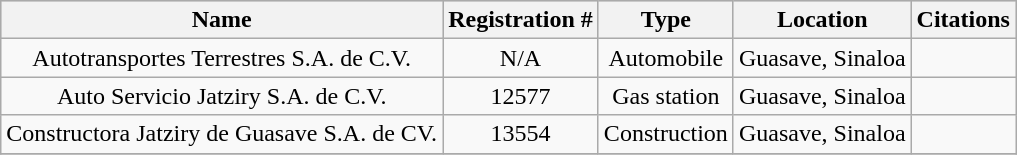<table class="wikitable sortable">
<tr style="background:#CCCCCC;">
<th>Name</th>
<th>Registration #</th>
<th>Type</th>
<th>Location</th>
<th>Citations</th>
</tr>
<tr>
<td align="center">Autotransportes Terrestres S.A. de C.V.</td>
<td align="center">N/A</td>
<td align="center">Automobile</td>
<td>Guasave, Sinaloa</td>
<td align="center"></td>
</tr>
<tr>
<td align="center">Auto Servicio Jatziry S.A. de C.V.</td>
<td align="center">12577</td>
<td align="center">Gas station</td>
<td>Guasave, Sinaloa</td>
<td align="center"></td>
</tr>
<tr>
<td align="center">Constructora Jatziry de Guasave S.A. de CV.</td>
<td align="center">13554</td>
<td align="center">Construction</td>
<td>Guasave, Sinaloa</td>
<td align="center"></td>
</tr>
<tr>
</tr>
</table>
